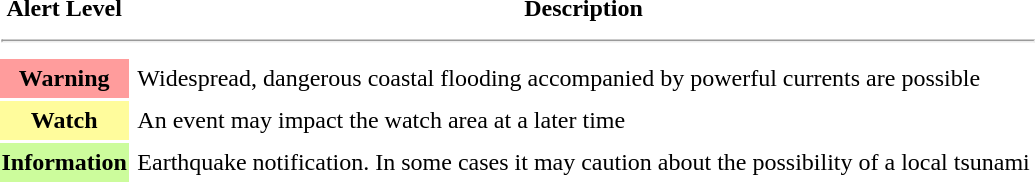<table class="toccolours">
<tr>
<th>Alert Level</th>
<th>Description</th>
</tr>
<tr>
<td colspan="2"><hr></td>
</tr>
<tr>
<th style="background:#ff9c9c">Warning</th>
<td style="padding:4px">Widespread, dangerous coastal flooding accompanied by powerful currents are possible</td>
</tr>
<tr>
<th style="background:#fffc9c">Watch</th>
<td style="padding:4px">An event may impact the watch area at a later time</td>
</tr>
<tr>
<th style="background:#ccfc9c">Information</th>
<td style="padding:4px">Earthquake notification. In some cases it may caution about the possibility of a local tsunami</td>
</tr>
</table>
